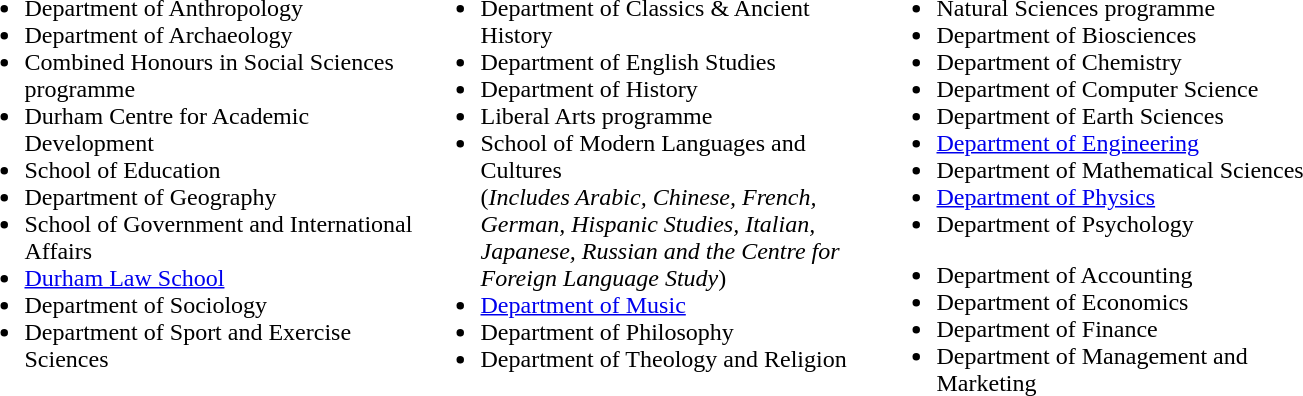<table>
<tr>
<td width=300 valign=top><br><ul><li>Department of Anthropology</li><li>Department of Archaeology</li><li>Combined Honours in Social Sciences programme</li><li>Durham Centre for Academic Development</li><li>School of Education</li><li>Department of Geography</li><li>School of Government and International Affairs</li><li><a href='#'>Durham Law School</a></li><li>Department of Sociology</li><li>Department of Sport and Exercise Sciences</li></ul></td>
<td width=300 valign=top><br><ul><li>Department of Classics & Ancient History</li><li>Department of English Studies</li><li>Department of History</li><li>Liberal Arts programme</li><li>School of Modern Languages and Cultures <br> (<em>Includes Arabic, Chinese, French, German, Hispanic Studies, Italian, Japanese, Russian and the Centre for Foreign Language Study</em>)</li><li><a href='#'>Department of Music</a></li><li>Department of Philosophy</li><li>Department of Theology and Religion</li></ul></td>
<td width=300 valign=top><br><ul><li>Natural Sciences programme</li><li>Department of Biosciences</li><li>Department of Chemistry</li><li>Department of Computer Science</li><li>Department of Earth Sciences</li><li><a href='#'>Department of Engineering</a></li><li>Department of Mathematical Sciences</li><li><a href='#'>Department of Physics</a></li><li>Department of Psychology</li></ul><ul><li>Department of Accounting</li><li>Department of Economics</li><li>Department of Finance</li><li>Department of Management and Marketing</li></ul></td>
</tr>
</table>
